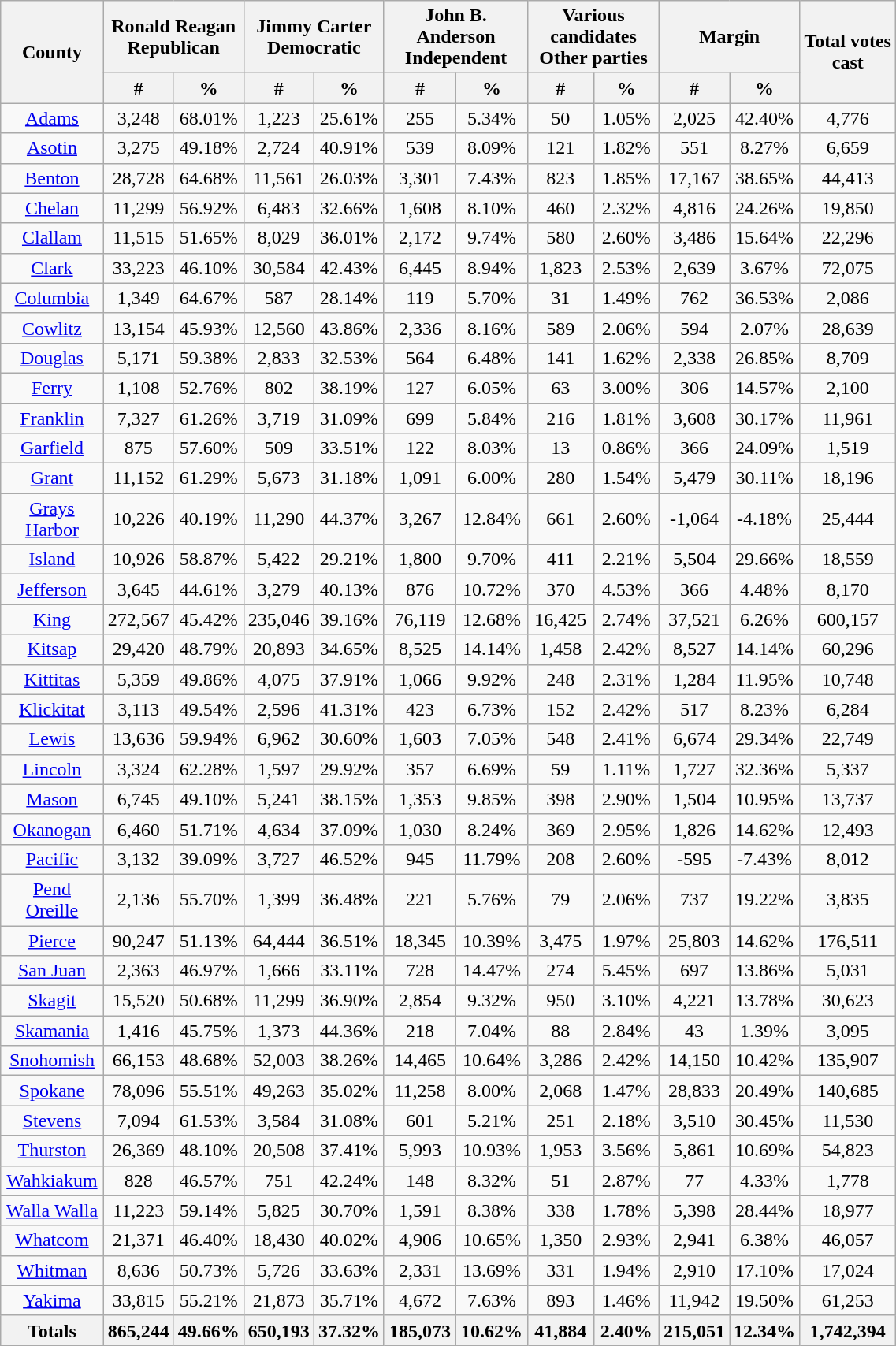<table width="60%" class="wikitable sortable">
<tr>
<th style="text-align:center;" rowspan="2">County</th>
<th style="text-align:center;" colspan="2">Ronald Reagan<br>Republican</th>
<th style="text-align:center;" colspan="2">Jimmy Carter<br>Democratic</th>
<th style="text-align:center;" colspan="2">John B. Anderson<br>Independent</th>
<th style="text-align:center;" colspan="2">Various candidates<br>Other parties</th>
<th style="text-align:center;" colspan="2">Margin</th>
<th style="text-align:center;" rowspan="2">Total votes cast</th>
</tr>
<tr>
<th style="text-align:center;" data-sort-type="number">#</th>
<th style="text-align:center;" data-sort-type="number">%</th>
<th style="text-align:center;" data-sort-type="number">#</th>
<th style="text-align:center;" data-sort-type="number">%</th>
<th style="text-align:center;" data-sort-type="number">#</th>
<th style="text-align:center;" data-sort-type="number">%</th>
<th style="text-align:center;" data-sort-type="number">#</th>
<th style="text-align:center;" data-sort-type="number">%</th>
<th style="text-align:center;" data-sort-type="number">#</th>
<th style="text-align:center;" data-sort-type="number">%</th>
</tr>
<tr style="text-align:center;">
<td><a href='#'>Adams</a></td>
<td>3,248</td>
<td>68.01%</td>
<td>1,223</td>
<td>25.61%</td>
<td>255</td>
<td>5.34%</td>
<td>50</td>
<td>1.05%</td>
<td>2,025</td>
<td>42.40%</td>
<td>4,776</td>
</tr>
<tr style="text-align:center;">
<td><a href='#'>Asotin</a></td>
<td>3,275</td>
<td>49.18%</td>
<td>2,724</td>
<td>40.91%</td>
<td>539</td>
<td>8.09%</td>
<td>121</td>
<td>1.82%</td>
<td>551</td>
<td>8.27%</td>
<td>6,659</td>
</tr>
<tr style="text-align:center;">
<td><a href='#'>Benton</a></td>
<td>28,728</td>
<td>64.68%</td>
<td>11,561</td>
<td>26.03%</td>
<td>3,301</td>
<td>7.43%</td>
<td>823</td>
<td>1.85%</td>
<td>17,167</td>
<td>38.65%</td>
<td>44,413</td>
</tr>
<tr style="text-align:center;">
<td><a href='#'>Chelan</a></td>
<td>11,299</td>
<td>56.92%</td>
<td>6,483</td>
<td>32.66%</td>
<td>1,608</td>
<td>8.10%</td>
<td>460</td>
<td>2.32%</td>
<td>4,816</td>
<td>24.26%</td>
<td>19,850</td>
</tr>
<tr style="text-align:center;">
<td><a href='#'>Clallam</a></td>
<td>11,515</td>
<td>51.65%</td>
<td>8,029</td>
<td>36.01%</td>
<td>2,172</td>
<td>9.74%</td>
<td>580</td>
<td>2.60%</td>
<td>3,486</td>
<td>15.64%</td>
<td>22,296</td>
</tr>
<tr style="text-align:center;">
<td><a href='#'>Clark</a></td>
<td>33,223</td>
<td>46.10%</td>
<td>30,584</td>
<td>42.43%</td>
<td>6,445</td>
<td>8.94%</td>
<td>1,823</td>
<td>2.53%</td>
<td>2,639</td>
<td>3.67%</td>
<td>72,075</td>
</tr>
<tr style="text-align:center;">
<td><a href='#'>Columbia</a></td>
<td>1,349</td>
<td>64.67%</td>
<td>587</td>
<td>28.14%</td>
<td>119</td>
<td>5.70%</td>
<td>31</td>
<td>1.49%</td>
<td>762</td>
<td>36.53%</td>
<td>2,086</td>
</tr>
<tr style="text-align:center;">
<td><a href='#'>Cowlitz</a></td>
<td>13,154</td>
<td>45.93%</td>
<td>12,560</td>
<td>43.86%</td>
<td>2,336</td>
<td>8.16%</td>
<td>589</td>
<td>2.06%</td>
<td>594</td>
<td>2.07%</td>
<td>28,639</td>
</tr>
<tr style="text-align:center;">
<td><a href='#'>Douglas</a></td>
<td>5,171</td>
<td>59.38%</td>
<td>2,833</td>
<td>32.53%</td>
<td>564</td>
<td>6.48%</td>
<td>141</td>
<td>1.62%</td>
<td>2,338</td>
<td>26.85%</td>
<td>8,709</td>
</tr>
<tr style="text-align:center;">
<td><a href='#'>Ferry</a></td>
<td>1,108</td>
<td>52.76%</td>
<td>802</td>
<td>38.19%</td>
<td>127</td>
<td>6.05%</td>
<td>63</td>
<td>3.00%</td>
<td>306</td>
<td>14.57%</td>
<td>2,100</td>
</tr>
<tr style="text-align:center;">
<td><a href='#'>Franklin</a></td>
<td>7,327</td>
<td>61.26%</td>
<td>3,719</td>
<td>31.09%</td>
<td>699</td>
<td>5.84%</td>
<td>216</td>
<td>1.81%</td>
<td>3,608</td>
<td>30.17%</td>
<td>11,961</td>
</tr>
<tr style="text-align:center;">
<td><a href='#'>Garfield</a></td>
<td>875</td>
<td>57.60%</td>
<td>509</td>
<td>33.51%</td>
<td>122</td>
<td>8.03%</td>
<td>13</td>
<td>0.86%</td>
<td>366</td>
<td>24.09%</td>
<td>1,519</td>
</tr>
<tr style="text-align:center;">
<td><a href='#'>Grant</a></td>
<td>11,152</td>
<td>61.29%</td>
<td>5,673</td>
<td>31.18%</td>
<td>1,091</td>
<td>6.00%</td>
<td>280</td>
<td>1.54%</td>
<td>5,479</td>
<td>30.11%</td>
<td>18,196</td>
</tr>
<tr style="text-align:center;">
<td><a href='#'>Grays Harbor</a></td>
<td>10,226</td>
<td>40.19%</td>
<td>11,290</td>
<td>44.37%</td>
<td>3,267</td>
<td>12.84%</td>
<td>661</td>
<td>2.60%</td>
<td>-1,064</td>
<td>-4.18%</td>
<td>25,444</td>
</tr>
<tr style="text-align:center;">
<td><a href='#'>Island</a></td>
<td>10,926</td>
<td>58.87%</td>
<td>5,422</td>
<td>29.21%</td>
<td>1,800</td>
<td>9.70%</td>
<td>411</td>
<td>2.21%</td>
<td>5,504</td>
<td>29.66%</td>
<td>18,559</td>
</tr>
<tr style="text-align:center;">
<td><a href='#'>Jefferson</a></td>
<td>3,645</td>
<td>44.61%</td>
<td>3,279</td>
<td>40.13%</td>
<td>876</td>
<td>10.72%</td>
<td>370</td>
<td>4.53%</td>
<td>366</td>
<td>4.48%</td>
<td>8,170</td>
</tr>
<tr style="text-align:center;">
<td><a href='#'>King</a></td>
<td>272,567</td>
<td>45.42%</td>
<td>235,046</td>
<td>39.16%</td>
<td>76,119</td>
<td>12.68%</td>
<td>16,425</td>
<td>2.74%</td>
<td>37,521</td>
<td>6.26%</td>
<td>600,157</td>
</tr>
<tr style="text-align:center;">
<td><a href='#'>Kitsap</a></td>
<td>29,420</td>
<td>48.79%</td>
<td>20,893</td>
<td>34.65%</td>
<td>8,525</td>
<td>14.14%</td>
<td>1,458</td>
<td>2.42%</td>
<td>8,527</td>
<td>14.14%</td>
<td>60,296</td>
</tr>
<tr style="text-align:center;">
<td><a href='#'>Kittitas</a></td>
<td>5,359</td>
<td>49.86%</td>
<td>4,075</td>
<td>37.91%</td>
<td>1,066</td>
<td>9.92%</td>
<td>248</td>
<td>2.31%</td>
<td>1,284</td>
<td>11.95%</td>
<td>10,748</td>
</tr>
<tr style="text-align:center;">
<td><a href='#'>Klickitat</a></td>
<td>3,113</td>
<td>49.54%</td>
<td>2,596</td>
<td>41.31%</td>
<td>423</td>
<td>6.73%</td>
<td>152</td>
<td>2.42%</td>
<td>517</td>
<td>8.23%</td>
<td>6,284</td>
</tr>
<tr style="text-align:center;">
<td><a href='#'>Lewis</a></td>
<td>13,636</td>
<td>59.94%</td>
<td>6,962</td>
<td>30.60%</td>
<td>1,603</td>
<td>7.05%</td>
<td>548</td>
<td>2.41%</td>
<td>6,674</td>
<td>29.34%</td>
<td>22,749</td>
</tr>
<tr style="text-align:center;">
<td><a href='#'>Lincoln</a></td>
<td>3,324</td>
<td>62.28%</td>
<td>1,597</td>
<td>29.92%</td>
<td>357</td>
<td>6.69%</td>
<td>59</td>
<td>1.11%</td>
<td>1,727</td>
<td>32.36%</td>
<td>5,337</td>
</tr>
<tr style="text-align:center;">
<td><a href='#'>Mason</a></td>
<td>6,745</td>
<td>49.10%</td>
<td>5,241</td>
<td>38.15%</td>
<td>1,353</td>
<td>9.85%</td>
<td>398</td>
<td>2.90%</td>
<td>1,504</td>
<td>10.95%</td>
<td>13,737</td>
</tr>
<tr style="text-align:center;">
<td><a href='#'>Okanogan</a></td>
<td>6,460</td>
<td>51.71%</td>
<td>4,634</td>
<td>37.09%</td>
<td>1,030</td>
<td>8.24%</td>
<td>369</td>
<td>2.95%</td>
<td>1,826</td>
<td>14.62%</td>
<td>12,493</td>
</tr>
<tr style="text-align:center;">
<td><a href='#'>Pacific</a></td>
<td>3,132</td>
<td>39.09%</td>
<td>3,727</td>
<td>46.52%</td>
<td>945</td>
<td>11.79%</td>
<td>208</td>
<td>2.60%</td>
<td>-595</td>
<td>-7.43%</td>
<td>8,012</td>
</tr>
<tr style="text-align:center;">
<td><a href='#'>Pend Oreille</a></td>
<td>2,136</td>
<td>55.70%</td>
<td>1,399</td>
<td>36.48%</td>
<td>221</td>
<td>5.76%</td>
<td>79</td>
<td>2.06%</td>
<td>737</td>
<td>19.22%</td>
<td>3,835</td>
</tr>
<tr style="text-align:center;">
<td><a href='#'>Pierce</a></td>
<td>90,247</td>
<td>51.13%</td>
<td>64,444</td>
<td>36.51%</td>
<td>18,345</td>
<td>10.39%</td>
<td>3,475</td>
<td>1.97%</td>
<td>25,803</td>
<td>14.62%</td>
<td>176,511</td>
</tr>
<tr style="text-align:center;">
<td><a href='#'>San Juan</a></td>
<td>2,363</td>
<td>46.97%</td>
<td>1,666</td>
<td>33.11%</td>
<td>728</td>
<td>14.47%</td>
<td>274</td>
<td>5.45%</td>
<td>697</td>
<td>13.86%</td>
<td>5,031</td>
</tr>
<tr style="text-align:center;">
<td><a href='#'>Skagit</a></td>
<td>15,520</td>
<td>50.68%</td>
<td>11,299</td>
<td>36.90%</td>
<td>2,854</td>
<td>9.32%</td>
<td>950</td>
<td>3.10%</td>
<td>4,221</td>
<td>13.78%</td>
<td>30,623</td>
</tr>
<tr style="text-align:center;">
<td><a href='#'>Skamania</a></td>
<td>1,416</td>
<td>45.75%</td>
<td>1,373</td>
<td>44.36%</td>
<td>218</td>
<td>7.04%</td>
<td>88</td>
<td>2.84%</td>
<td>43</td>
<td>1.39%</td>
<td>3,095</td>
</tr>
<tr style="text-align:center;">
<td><a href='#'>Snohomish</a></td>
<td>66,153</td>
<td>48.68%</td>
<td>52,003</td>
<td>38.26%</td>
<td>14,465</td>
<td>10.64%</td>
<td>3,286</td>
<td>2.42%</td>
<td>14,150</td>
<td>10.42%</td>
<td>135,907</td>
</tr>
<tr style="text-align:center;">
<td><a href='#'>Spokane</a></td>
<td>78,096</td>
<td>55.51%</td>
<td>49,263</td>
<td>35.02%</td>
<td>11,258</td>
<td>8.00%</td>
<td>2,068</td>
<td>1.47%</td>
<td>28,833</td>
<td>20.49%</td>
<td>140,685</td>
</tr>
<tr style="text-align:center;">
<td><a href='#'>Stevens</a></td>
<td>7,094</td>
<td>61.53%</td>
<td>3,584</td>
<td>31.08%</td>
<td>601</td>
<td>5.21%</td>
<td>251</td>
<td>2.18%</td>
<td>3,510</td>
<td>30.45%</td>
<td>11,530</td>
</tr>
<tr style="text-align:center;">
<td><a href='#'>Thurston</a></td>
<td>26,369</td>
<td>48.10%</td>
<td>20,508</td>
<td>37.41%</td>
<td>5,993</td>
<td>10.93%</td>
<td>1,953</td>
<td>3.56%</td>
<td>5,861</td>
<td>10.69%</td>
<td>54,823</td>
</tr>
<tr style="text-align:center;">
<td><a href='#'>Wahkiakum</a></td>
<td>828</td>
<td>46.57%</td>
<td>751</td>
<td>42.24%</td>
<td>148</td>
<td>8.32%</td>
<td>51</td>
<td>2.87%</td>
<td>77</td>
<td>4.33%</td>
<td>1,778</td>
</tr>
<tr style="text-align:center;">
<td><a href='#'>Walla Walla</a></td>
<td>11,223</td>
<td>59.14%</td>
<td>5,825</td>
<td>30.70%</td>
<td>1,591</td>
<td>8.38%</td>
<td>338</td>
<td>1.78%</td>
<td>5,398</td>
<td>28.44%</td>
<td>18,977</td>
</tr>
<tr style="text-align:center;">
<td><a href='#'>Whatcom</a></td>
<td>21,371</td>
<td>46.40%</td>
<td>18,430</td>
<td>40.02%</td>
<td>4,906</td>
<td>10.65%</td>
<td>1,350</td>
<td>2.93%</td>
<td>2,941</td>
<td>6.38%</td>
<td>46,057</td>
</tr>
<tr style="text-align:center;">
<td><a href='#'>Whitman</a></td>
<td>8,636</td>
<td>50.73%</td>
<td>5,726</td>
<td>33.63%</td>
<td>2,331</td>
<td>13.69%</td>
<td>331</td>
<td>1.94%</td>
<td>2,910</td>
<td>17.10%</td>
<td>17,024</td>
</tr>
<tr style="text-align:center;">
<td><a href='#'>Yakima</a></td>
<td>33,815</td>
<td>55.21%</td>
<td>21,873</td>
<td>35.71%</td>
<td>4,672</td>
<td>7.63%</td>
<td>893</td>
<td>1.46%</td>
<td>11,942</td>
<td>19.50%</td>
<td>61,253</td>
</tr>
<tr>
<th>Totals</th>
<th>865,244</th>
<th>49.66%</th>
<th>650,193</th>
<th>37.32%</th>
<th>185,073</th>
<th>10.62%</th>
<th>41,884</th>
<th>2.40%</th>
<th>215,051</th>
<th>12.34%</th>
<th>1,742,394</th>
</tr>
</table>
